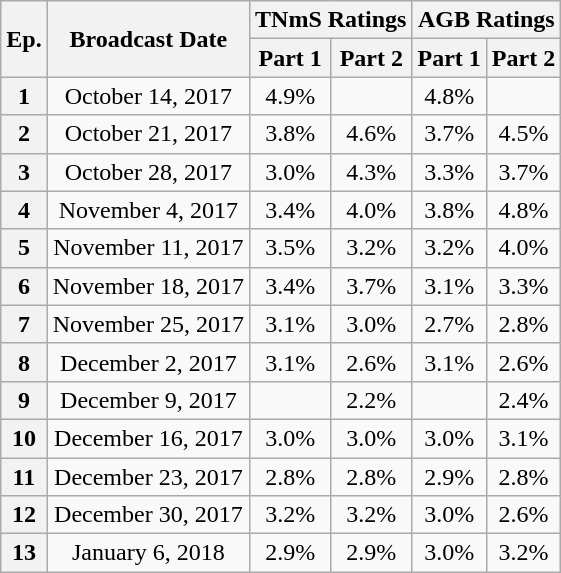<table class="wikitable sortable" style="text-align:center;">
<tr>
<th rowspan=2>Ep.</th>
<th rowspan="2">Broadcast Date</th>
<th colspan=2>TNmS Ratings</th>
<th colspan=2>AGB Ratings</th>
</tr>
<tr>
<th>Part 1</th>
<th>Part 2</th>
<th>Part 1</th>
<th>Part 2</th>
</tr>
<tr>
<th>1</th>
<td>October 14, 2017</td>
<td>4.9%</td>
<td></td>
<td>4.8%</td>
<td></td>
</tr>
<tr>
<th>2</th>
<td>October 21, 2017</td>
<td>3.8%</td>
<td>4.6%</td>
<td>3.7%</td>
<td>4.5%</td>
</tr>
<tr>
<th>3</th>
<td>October 28, 2017</td>
<td>3.0%</td>
<td>4.3%</td>
<td>3.3%</td>
<td>3.7%</td>
</tr>
<tr>
<th>4</th>
<td>November 4, 2017</td>
<td>3.4%</td>
<td>4.0%</td>
<td>3.8%</td>
<td>4.8%</td>
</tr>
<tr>
<th>5</th>
<td>November 11, 2017</td>
<td>3.5%</td>
<td>3.2%</td>
<td>3.2%</td>
<td>4.0%</td>
</tr>
<tr>
<th>6</th>
<td>November 18, 2017</td>
<td>3.4%</td>
<td>3.7%</td>
<td>3.1%</td>
<td>3.3%</td>
</tr>
<tr>
<th>7</th>
<td>November 25, 2017</td>
<td>3.1%</td>
<td>3.0%</td>
<td>2.7%</td>
<td>2.8%</td>
</tr>
<tr>
<th>8</th>
<td>December 2, 2017</td>
<td>3.1%</td>
<td>2.6%</td>
<td>3.1%</td>
<td>2.6%</td>
</tr>
<tr>
<th>9</th>
<td>December 9, 2017</td>
<td></td>
<td>2.2%</td>
<td></td>
<td>2.4%</td>
</tr>
<tr>
<th>10</th>
<td>December 16, 2017</td>
<td>3.0%</td>
<td>3.0%</td>
<td>3.0%</td>
<td>3.1%</td>
</tr>
<tr>
<th>11</th>
<td>December 23, 2017</td>
<td>2.8%</td>
<td>2.8%</td>
<td>2.9%</td>
<td>2.8%</td>
</tr>
<tr>
<th>12</th>
<td>December 30, 2017</td>
<td>3.2%</td>
<td>3.2%</td>
<td>3.0%</td>
<td>2.6%</td>
</tr>
<tr>
<th>13</th>
<td>January 6, 2018</td>
<td>2.9%</td>
<td>2.9%</td>
<td>3.0%</td>
<td>3.2%</td>
</tr>
</table>
